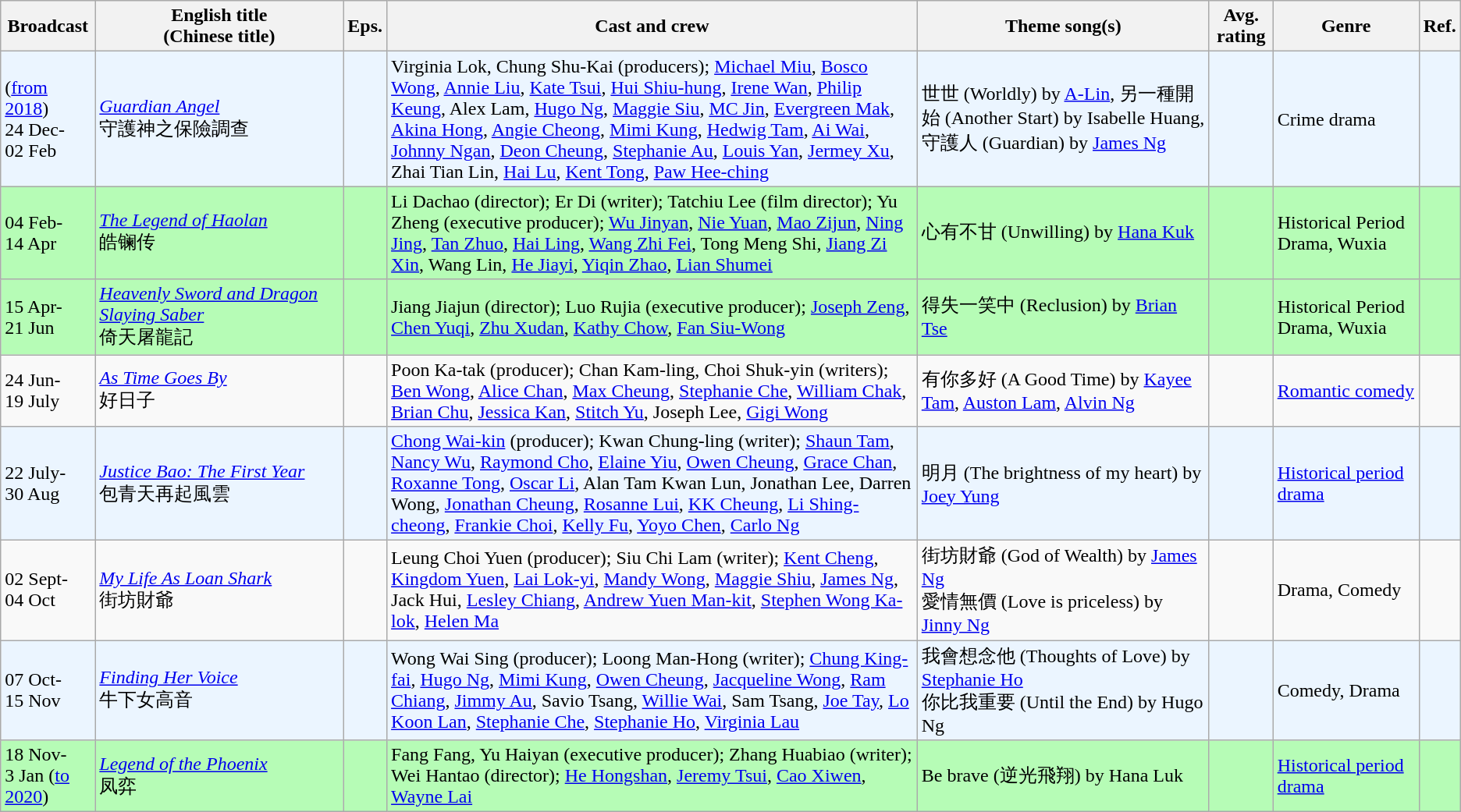<table class="wikitable sortable">
<tr>
<th>Broadcast</th>
<th style="width:17%;">English title <br> (Chinese title)</th>
<th>Eps.</th>
<th>Cast and crew</th>
<th style="width:20%;">Theme song(s)</th>
<th>Avg. rating</th>
<th style="width:10%;">Genre</th>
<th>Ref.</th>
</tr>
<tr --- bgcolor="#ebf5ff">
<td>(<a href='#'>from 2018</a>) <br>24 Dec-<br>02 Feb</td>
<td><em><a href='#'>Guardian Angel</a></em> <br>守護神之保險調查</td>
<td></td>
<td>Virginia Lok, Chung Shu-Kai (producers); <a href='#'>Michael Miu</a>, <a href='#'>Bosco Wong</a>, <a href='#'>Annie Liu</a>, <a href='#'>Kate Tsui</a>, <a href='#'>Hui Shiu-hung</a>, <a href='#'>Irene Wan</a>, <a href='#'>Philip Keung</a>, Alex Lam, <a href='#'>Hugo Ng</a>, <a href='#'>Maggie Siu</a>, <a href='#'>MC Jin</a>, <a href='#'>Evergreen Mak</a>, <a href='#'>Akina Hong</a>, <a href='#'>Angie Cheong</a>, <a href='#'>Mimi Kung</a>, <a href='#'>Hedwig Tam</a>, <a href='#'>Ai Wai</a>, <a href='#'>Johnny Ngan</a>, <a href='#'>Deon Cheung</a>, <a href='#'>Stephanie Au</a>, <a href='#'>Louis Yan</a>, <a href='#'>Jermey Xu</a>, Zhai Tian Lin, <a href='#'>Hai Lu</a>, <a href='#'>Kent Tong</a>, <a href='#'>Paw Hee-ching</a></td>
<td>世世 (Worldly) by <a href='#'>A-Lin</a>, 另一種開始 (Another Start) by Isabelle Huang, 守護人 (Guardian) by <a href='#'>James Ng</a></td>
<td></td>
<td>Crime drama</td>
<td></td>
</tr>
<tr --- bgcolor="#b6fcb6">
<td>04 Feb-<br>14 Apr</td>
<td><em><a href='#'>The Legend of Haolan</a></em> <br>皓镧传</td>
<td></td>
<td>Li Dachao (director); Er Di (writer); Tatchiu Lee (film director); Yu Zheng (executive producer); <a href='#'>Wu Jinyan</a>, <a href='#'>Nie Yuan</a>, <a href='#'>Mao Zijun</a>, <a href='#'>Ning Jing</a>, <a href='#'>Tan Zhuo</a>, <a href='#'>Hai Ling</a>, <a href='#'>Wang Zhi Fei</a>, Tong Meng Shi, <a href='#'>Jiang Zi Xin</a>, Wang Lin, <a href='#'>He Jiayi</a>, <a href='#'>Yiqin Zhao</a>, <a href='#'>Lian Shumei</a></td>
<td>心有不甘 (Unwilling) by <a href='#'>Hana Kuk</a></td>
<td></td>
<td>Historical Period Drama, Wuxia</td>
<td></td>
</tr>
<tr --- bgcolor="#b6fcb6">
<td>15 Apr-<br>21 Jun</td>
<td><em><a href='#'>Heavenly Sword and Dragon Slaying Saber</a></em> <br>倚天屠龍記</td>
<td></td>
<td>Jiang Jiajun (director); Luo Rujia (executive producer); <a href='#'>Joseph Zeng</a>, <a href='#'>Chen Yuqi</a>, <a href='#'>Zhu Xudan</a>, <a href='#'>Kathy Chow</a>, <a href='#'>Fan Siu-Wong</a></td>
<td>得失一笑中 (Reclusion) by <a href='#'>Brian Tse</a></td>
<td></td>
<td>Historical Period Drama, Wuxia</td>
<td></td>
</tr>
<tr>
<td>24 Jun-<br>19 July</td>
<td><em><a href='#'>As Time Goes By</a></em> <br>好日子</td>
<td></td>
<td>Poon Ka-tak (producer); Chan Kam-ling, Choi Shuk-yin (writers); <a href='#'>Ben Wong</a>, <a href='#'>Alice Chan</a>, <a href='#'>Max Cheung</a>, <a href='#'>Stephanie Che</a>, <a href='#'>William Chak</a>, <a href='#'>Brian Chu</a>, <a href='#'>Jessica Kan</a>, <a href='#'>Stitch Yu</a>, Joseph Lee, <a href='#'>Gigi Wong</a></td>
<td>有你多好 (A Good Time) by <a href='#'>Kayee Tam</a>, <a href='#'>Auston Lam</a>, <a href='#'>Alvin Ng</a></td>
<td></td>
<td><a href='#'>Romantic comedy</a></td>
<td></td>
</tr>
<tr --- bgcolor="#ebf5ff">
<td>22 July-<br>30 Aug</td>
<td><em><a href='#'>Justice Bao: The First Year</a></em> <br>包青天再起風雲</td>
<td></td>
<td><a href='#'>Chong Wai-kin</a> (producer); Kwan Chung-ling (writer); <a href='#'>Shaun Tam</a>, <a href='#'>Nancy Wu</a>, <a href='#'>Raymond Cho</a>, <a href='#'>Elaine Yiu</a>, <a href='#'>Owen Cheung</a>, <a href='#'>Grace Chan</a>, <a href='#'>Roxanne Tong</a>, <a href='#'>Oscar Li</a>, Alan Tam Kwan Lun, Jonathan Lee, Darren Wong, <a href='#'>Jonathan Cheung</a>, <a href='#'>Rosanne Lui</a>, <a href='#'>KK Cheung</a>, <a href='#'>Li Shing-cheong</a>, <a href='#'>Frankie Choi</a>, <a href='#'>Kelly Fu</a>, <a href='#'>Yoyo Chen</a>, <a href='#'>Carlo Ng</a></td>
<td>明月 (The brightness of my heart)  by  <a href='#'>Joey Yung</a></td>
<td></td>
<td><a href='#'>Historical period drama</a></td>
<td></td>
</tr>
<tr>
<td>02 Sept-<br>04 Oct</td>
<td><em><a href='#'>My Life As Loan Shark</a></em> <br>街坊財爺</td>
<td></td>
<td>Leung Choi Yuen (producer); Siu Chi Lam (writer); <a href='#'>Kent Cheng</a>, <a href='#'>Kingdom Yuen</a>, <a href='#'>Lai Lok-yi</a>, <a href='#'>Mandy Wong</a>, <a href='#'>Maggie Shiu</a>, <a href='#'>James Ng</a>, Jack Hui, <a href='#'>Lesley Chiang</a>, <a href='#'>Andrew Yuen Man-kit</a>, <a href='#'>Stephen Wong Ka-lok</a>, <a href='#'>Helen Ma</a></td>
<td>街坊財爺 (God of Wealth)  by  <a href='#'>James Ng</a><br>愛情無價 (Love is priceless)  by  <a href='#'>Jinny Ng</a></td>
<td></td>
<td>Drama, Comedy</td>
<td></td>
</tr>
<tr --- bgcolor="#ebf5ff">
<td>07 Oct-<br>15 Nov</td>
<td><em><a href='#'>Finding Her Voice</a></em> <br>牛下女高音</td>
<td></td>
<td>Wong Wai Sing (producer); Loong Man-Hong (writer); <a href='#'>Chung King-fai</a>, <a href='#'>Hugo Ng</a>, <a href='#'>Mimi Kung</a>, <a href='#'>Owen Cheung</a>, <a href='#'>Jacqueline Wong</a>, <a href='#'>Ram Chiang</a>, <a href='#'>Jimmy Au</a>, Savio Tsang, <a href='#'>Willie Wai</a>, Sam Tsang, <a href='#'>Joe Tay</a>, <a href='#'>Lo Koon Lan</a>, <a href='#'>Stephanie Che</a>, <a href='#'>Stephanie Ho</a>, <a href='#'>Virginia Lau</a></td>
<td>我會想念他 (Thoughts of Love)  by  <a href='#'>Stephanie Ho</a><br>你比我重要 (Until the End)  by Hugo Ng</td>
<td></td>
<td>Comedy, Drama</td>
<td></td>
</tr>
<tr --- bgcolor="#b6fcb6">
<td>18 Nov-<br>3 Jan (<a href='#'>to 2020</a>)</td>
<td><em><a href='#'>Legend of the Phoenix</a></em> <br>凤弈</td>
<td></td>
<td>Fang Fang, Yu Haiyan (executive producer); Zhang Huabiao (writer); Wei Hantao (director); <a href='#'>He Hongshan</a>, <a href='#'>Jeremy Tsui</a>, <a href='#'>Cao Xiwen</a>, <a href='#'>Wayne Lai</a></td>
<td>Be brave (逆光飛翔) by Hana Luk</td>
<td></td>
<td><a href='#'>Historical period drama</a></td>
<td></td>
</tr>
</table>
